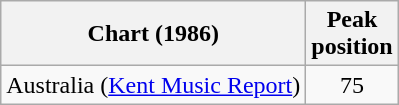<table class="wikitable">
<tr>
<th>Chart (1986)</th>
<th>Peak<br>position</th>
</tr>
<tr>
<td>Australia (<a href='#'>Kent Music Report</a>)</td>
<td align="center">75</td>
</tr>
</table>
